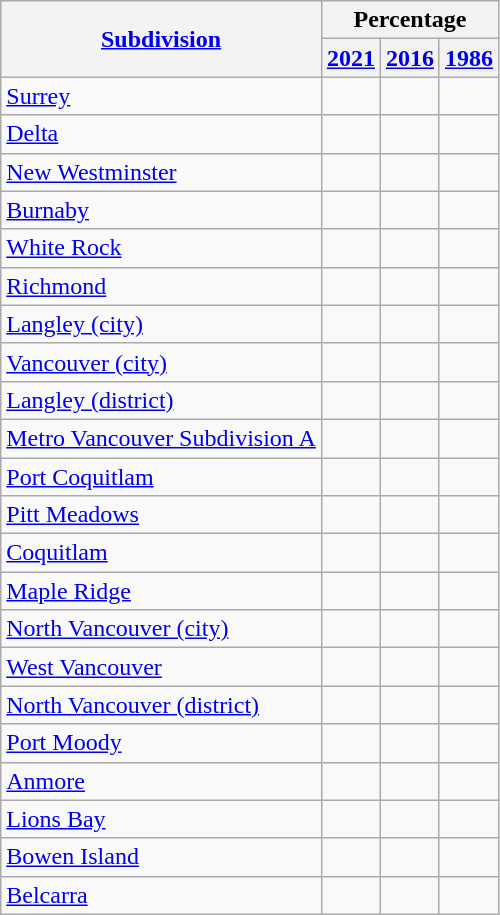<table class="wikitable sortable">
<tr>
<th rowspan="2"><a href='#'>Subdivision</a></th>
<th colspan="3">Percentage</th>
</tr>
<tr>
<th><a href='#'>2021</a></th>
<th><a href='#'>2016</a></th>
<th><a href='#'>1986</a></th>
</tr>
<tr>
<td><a href='#'>Surrey</a></td>
<td></td>
<td></td>
<td></td>
</tr>
<tr>
<td><a href='#'>Delta</a></td>
<td></td>
<td></td>
<td></td>
</tr>
<tr>
<td><a href='#'>New Westminster</a></td>
<td></td>
<td></td>
<td></td>
</tr>
<tr>
<td><a href='#'>Burnaby</a></td>
<td></td>
<td></td>
<td></td>
</tr>
<tr>
<td><a href='#'>White Rock</a></td>
<td></td>
<td></td>
<td></td>
</tr>
<tr>
<td><a href='#'>Richmond</a></td>
<td></td>
<td></td>
<td></td>
</tr>
<tr>
<td><a href='#'>Langley (city)</a></td>
<td></td>
<td></td>
<td></td>
</tr>
<tr>
<td><a href='#'>Vancouver (city)</a></td>
<td></td>
<td></td>
<td></td>
</tr>
<tr>
<td><a href='#'>Langley (district)</a></td>
<td></td>
<td></td>
<td></td>
</tr>
<tr>
<td><a href='#'>Metro Vancouver Subdivision A</a></td>
<td></td>
<td></td>
<td></td>
</tr>
<tr>
<td><a href='#'>Port Coquitlam</a></td>
<td></td>
<td></td>
<td></td>
</tr>
<tr>
<td><a href='#'>Pitt Meadows</a></td>
<td></td>
<td></td>
<td></td>
</tr>
<tr>
<td><a href='#'>Coquitlam</a></td>
<td></td>
<td></td>
<td></td>
</tr>
<tr>
<td><a href='#'>Maple Ridge</a></td>
<td></td>
<td></td>
<td></td>
</tr>
<tr>
<td><a href='#'>North Vancouver (city)</a></td>
<td></td>
<td></td>
<td></td>
</tr>
<tr>
<td><a href='#'>West Vancouver</a></td>
<td></td>
<td></td>
<td></td>
</tr>
<tr>
<td><a href='#'>North Vancouver (district)</a></td>
<td></td>
<td></td>
<td></td>
</tr>
<tr>
<td><a href='#'>Port Moody</a></td>
<td></td>
<td></td>
<td></td>
</tr>
<tr>
<td><a href='#'>Anmore</a></td>
<td></td>
<td></td>
<td></td>
</tr>
<tr>
<td><a href='#'>Lions Bay</a></td>
<td></td>
<td></td>
<td></td>
</tr>
<tr>
<td><a href='#'>Bowen Island</a></td>
<td></td>
<td></td>
<td></td>
</tr>
<tr>
<td><a href='#'>Belcarra</a></td>
<td></td>
<td></td>
<td></td>
</tr>
</table>
